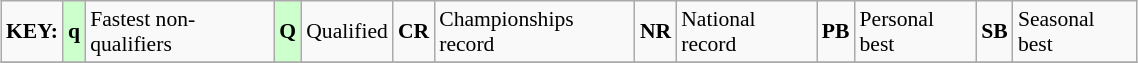<table class="wikitable" style="margin:0.5em auto; font-size:90%;position:relative;" width=60%>
<tr>
<td><strong>KEY:</strong></td>
<td bgcolor=ccffcc align=center><strong>q</strong></td>
<td>Fastest non-qualifiers</td>
<td bgcolor=ccffcc align=center><strong>Q</strong></td>
<td>Qualified</td>
<td align=center><strong>CR</strong></td>
<td>Championships record</td>
<td align=center><strong>NR</strong></td>
<td>National record</td>
<td align=center><strong>PB</strong></td>
<td>Personal best</td>
<td align=center><strong>SB</strong></td>
<td>Seasonal best</td>
</tr>
<tr>
</tr>
</table>
